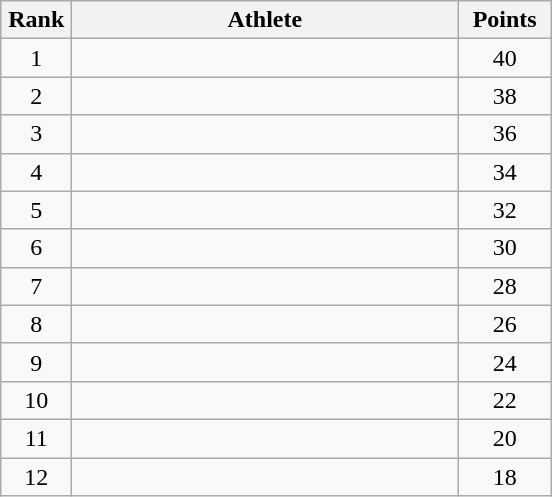<table class=wikitable style="text-align:center">
<tr>
<th width=40>Rank</th>
<th width=250>Athlete</th>
<th width=55>Points</th>
</tr>
<tr>
<td>1</td>
<td align=left></td>
<td>40</td>
</tr>
<tr>
<td>2</td>
<td align=left></td>
<td>38</td>
</tr>
<tr>
<td>3</td>
<td align=left></td>
<td>36</td>
</tr>
<tr>
<td>4</td>
<td align=left></td>
<td>34</td>
</tr>
<tr>
<td>5</td>
<td align=left></td>
<td>32</td>
</tr>
<tr>
<td>6</td>
<td align=left></td>
<td>30</td>
</tr>
<tr>
<td>7</td>
<td align=left></td>
<td>28</td>
</tr>
<tr>
<td>8</td>
<td align=left></td>
<td>26</td>
</tr>
<tr>
<td>9</td>
<td align=left></td>
<td>24</td>
</tr>
<tr>
<td>10</td>
<td align=left></td>
<td>22</td>
</tr>
<tr>
<td>11</td>
<td align=left></td>
<td>20</td>
</tr>
<tr>
<td>12</td>
<td align=left></td>
<td>18</td>
</tr>
</table>
